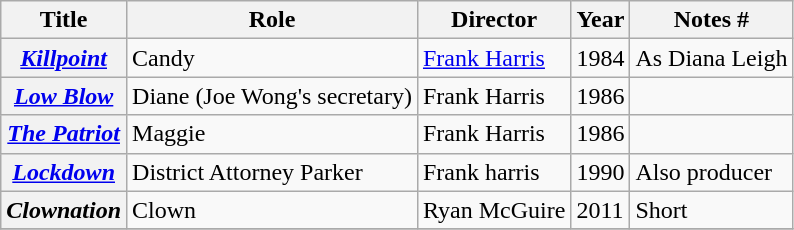<table class="wikitable plainrowheaders sortable">
<tr>
<th scope="col">Title</th>
<th scope="col">Role</th>
<th scope="col">Director</th>
<th scope="col">Year</th>
<th scope="col" class="unsortable">Notes #</th>
</tr>
<tr>
<th scope="row"><em><a href='#'>Killpoint</a></em></th>
<td>Candy</td>
<td><a href='#'>Frank Harris</a></td>
<td>1984</td>
<td>As Diana Leigh</td>
</tr>
<tr>
<th scope="row"><em><a href='#'>Low Blow</a></em></th>
<td>Diane (Joe Wong's secretary)</td>
<td>Frank Harris</td>
<td>1986</td>
<td></td>
</tr>
<tr>
<th scope="row"><em><a href='#'>The Patriot</a></em></th>
<td>Maggie</td>
<td>Frank Harris</td>
<td>1986</td>
<td></td>
</tr>
<tr>
<th scope="row"><em><a href='#'>Lockdown</a></em></th>
<td>District Attorney Parker</td>
<td>Frank harris</td>
<td>1990</td>
<td>Also producer</td>
</tr>
<tr>
<th scope="row"><em>Clownation</em></th>
<td>Clown</td>
<td>Ryan McGuire</td>
<td>2011</td>
<td>Short</td>
</tr>
<tr>
</tr>
</table>
